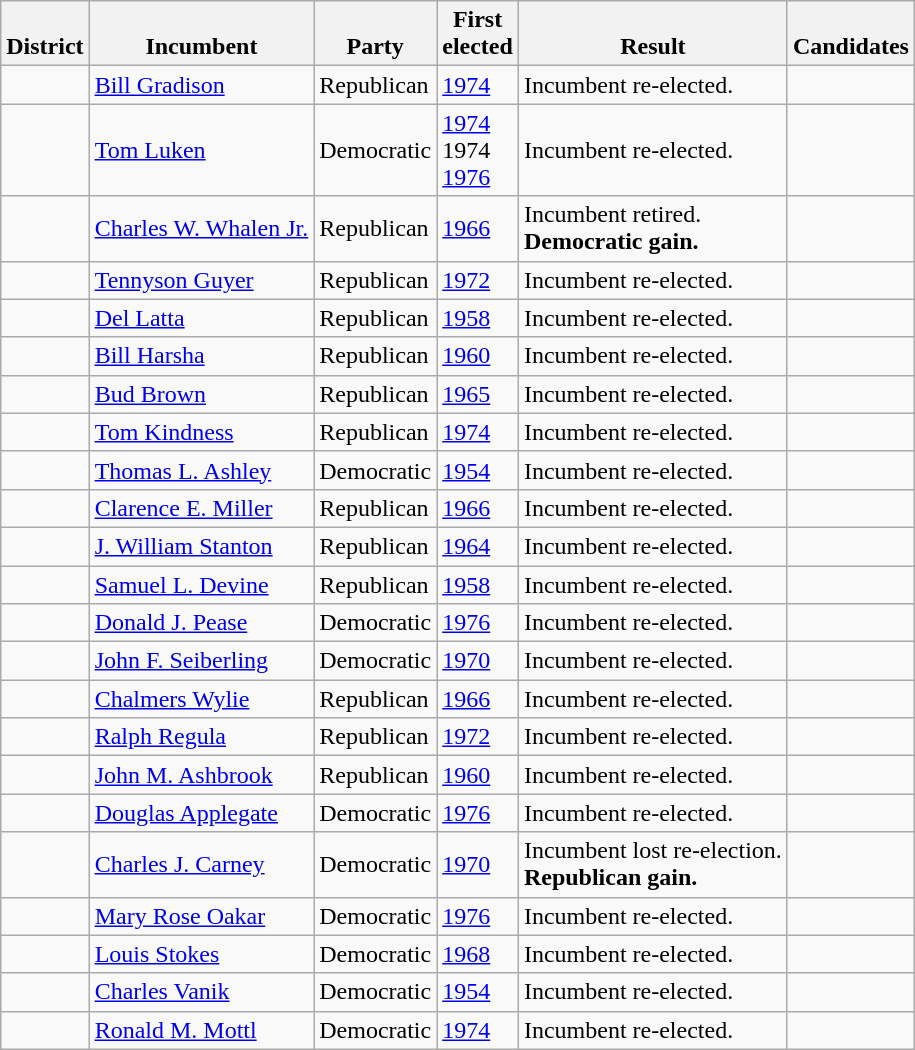<table class=wikitable>
<tr valign=bottom>
<th>District</th>
<th>Incumbent</th>
<th>Party</th>
<th>First<br>elected</th>
<th>Result</th>
<th>Candidates</th>
</tr>
<tr>
<td></td>
<td><a href='#'>Bill Gradison</a></td>
<td>Republican</td>
<td><a href='#'>1974</a></td>
<td>Incumbent re-elected.</td>
<td nowrap></td>
</tr>
<tr>
<td></td>
<td><a href='#'>Tom Luken</a></td>
<td>Democratic</td>
<td><a href='#'>1974 </a><br>1974 <br><a href='#'>1976</a></td>
<td>Incumbent re-elected.</td>
<td nowrap></td>
</tr>
<tr>
<td></td>
<td><a href='#'>Charles W. Whalen Jr.</a></td>
<td>Republican</td>
<td><a href='#'>1966</a></td>
<td>Incumbent retired.<br><strong>Democratic gain.</strong></td>
<td nowrap></td>
</tr>
<tr>
<td></td>
<td><a href='#'>Tennyson Guyer</a></td>
<td>Republican</td>
<td><a href='#'>1972</a></td>
<td>Incumbent re-elected.</td>
<td nowrap></td>
</tr>
<tr>
<td></td>
<td><a href='#'>Del Latta</a></td>
<td>Republican</td>
<td><a href='#'>1958</a></td>
<td>Incumbent re-elected.</td>
<td nowrap></td>
</tr>
<tr>
<td></td>
<td><a href='#'>Bill Harsha</a></td>
<td>Republican</td>
<td><a href='#'>1960</a></td>
<td>Incumbent re-elected.</td>
<td nowrap></td>
</tr>
<tr>
<td></td>
<td><a href='#'>Bud Brown</a></td>
<td>Republican</td>
<td><a href='#'>1965</a></td>
<td>Incumbent re-elected.</td>
<td nowrap></td>
</tr>
<tr>
<td></td>
<td><a href='#'>Tom Kindness</a></td>
<td>Republican</td>
<td><a href='#'>1974</a></td>
<td>Incumbent re-elected.</td>
<td nowrap></td>
</tr>
<tr>
<td></td>
<td><a href='#'>Thomas L. Ashley</a></td>
<td>Democratic</td>
<td><a href='#'>1954</a></td>
<td>Incumbent re-elected.</td>
<td nowrap></td>
</tr>
<tr>
<td></td>
<td><a href='#'>Clarence E. Miller</a></td>
<td>Republican</td>
<td><a href='#'>1966</a></td>
<td>Incumbent re-elected.</td>
<td nowrap></td>
</tr>
<tr>
<td></td>
<td><a href='#'>J. William Stanton</a></td>
<td>Republican</td>
<td><a href='#'>1964</a></td>
<td>Incumbent re-elected.</td>
<td nowrap></td>
</tr>
<tr>
<td></td>
<td><a href='#'>Samuel L. Devine</a></td>
<td>Republican</td>
<td><a href='#'>1958</a></td>
<td>Incumbent re-elected.</td>
<td nowrap></td>
</tr>
<tr>
<td></td>
<td><a href='#'>Donald J. Pease</a></td>
<td>Democratic</td>
<td><a href='#'>1976</a></td>
<td>Incumbent re-elected.</td>
<td nowrap></td>
</tr>
<tr>
<td></td>
<td><a href='#'>John F. Seiberling</a></td>
<td>Democratic</td>
<td><a href='#'>1970</a></td>
<td>Incumbent re-elected.</td>
<td nowrap></td>
</tr>
<tr>
<td></td>
<td><a href='#'>Chalmers Wylie</a></td>
<td>Republican</td>
<td><a href='#'>1966</a></td>
<td>Incumbent re-elected.</td>
<td nowrap></td>
</tr>
<tr>
<td></td>
<td><a href='#'>Ralph Regula</a></td>
<td>Republican</td>
<td><a href='#'>1972</a></td>
<td>Incumbent re-elected.</td>
<td nowrap></td>
</tr>
<tr>
<td></td>
<td><a href='#'>John M. Ashbrook</a></td>
<td>Republican</td>
<td><a href='#'>1960</a></td>
<td>Incumbent re-elected.</td>
<td nowrap></td>
</tr>
<tr>
<td></td>
<td><a href='#'>Douglas Applegate</a></td>
<td>Democratic</td>
<td><a href='#'>1976</a></td>
<td>Incumbent re-elected.</td>
<td nowrap></td>
</tr>
<tr>
<td></td>
<td><a href='#'>Charles J. Carney</a></td>
<td>Democratic</td>
<td><a href='#'>1970</a></td>
<td>Incumbent lost re-election.<br><strong>Republican gain.</strong></td>
<td nowrap></td>
</tr>
<tr>
<td></td>
<td><a href='#'>Mary Rose Oakar</a></td>
<td>Democratic</td>
<td><a href='#'>1976</a></td>
<td>Incumbent re-elected.</td>
<td nowrap></td>
</tr>
<tr>
<td></td>
<td><a href='#'>Louis Stokes</a></td>
<td>Democratic</td>
<td><a href='#'>1968</a></td>
<td>Incumbent re-elected.</td>
<td nowrap></td>
</tr>
<tr>
<td></td>
<td><a href='#'>Charles Vanik</a></td>
<td>Democratic</td>
<td><a href='#'>1954</a></td>
<td>Incumbent re-elected.</td>
<td nowrap></td>
</tr>
<tr>
<td></td>
<td><a href='#'>Ronald M. Mottl</a></td>
<td>Democratic</td>
<td><a href='#'>1974</a></td>
<td>Incumbent re-elected.</td>
<td nowrap></td>
</tr>
</table>
